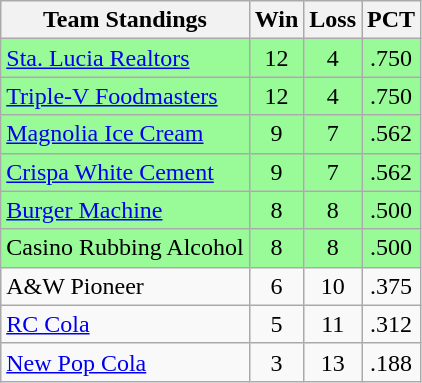<table class="wikitable">
<tr>
<th>Team Standings</th>
<th>Win</th>
<th>Loss</th>
<th>PCT</th>
</tr>
<tr align="center" bgcolor=#98fb98>
<td align="left"><a href='#'>Sta. Lucia Realtors</a></td>
<td>12</td>
<td>4</td>
<td>.750</td>
</tr>
<tr align="center" bgcolor=#98fb98>
<td align="left"><a href='#'>Triple-V Foodmasters</a></td>
<td>12</td>
<td>4</td>
<td>.750</td>
</tr>
<tr align="center" bgcolor=#98fb98>
<td align="left"><a href='#'>Magnolia Ice Cream</a></td>
<td>9</td>
<td>7</td>
<td>.562</td>
</tr>
<tr align="center" bgcolor=#98fb98>
<td align="left"><a href='#'>Crispa White Cement</a></td>
<td>9</td>
<td>7</td>
<td>.562</td>
</tr>
<tr align="center" bgcolor=#98fb98>
<td align="left"><a href='#'>Burger Machine</a></td>
<td>8</td>
<td>8</td>
<td>.500</td>
</tr>
<tr align="center" bgcolor=#98fb98>
<td align="left">Casino Rubbing Alcohol</td>
<td>8</td>
<td>8</td>
<td>.500</td>
</tr>
<tr align="center" bgcolor=>
<td align="left">A&W Pioneer</td>
<td>6</td>
<td>10</td>
<td>.375</td>
</tr>
<tr align="center" bgcolor=>
<td align="left"><a href='#'>RC Cola</a></td>
<td>5</td>
<td>11</td>
<td>.312</td>
</tr>
<tr align="center" bgcolor=>
<td align="left"><a href='#'>New Pop Cola</a></td>
<td>3</td>
<td>13</td>
<td>.188</td>
</tr>
</table>
